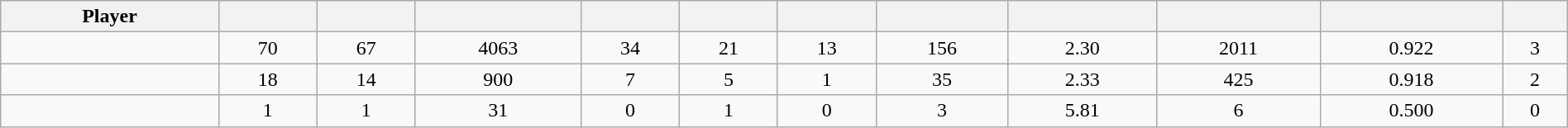<table class="wikitable sortable" style="width:100%; text-align:center;">
<tr>
<th>Player</th>
<th></th>
<th></th>
<th></th>
<th></th>
<th></th>
<th></th>
<th></th>
<th></th>
<th></th>
<th></th>
<th></th>
</tr>
<tr>
<td style=white-space:nowrap></td>
<td>70</td>
<td>67</td>
<td>4063</td>
<td>34</td>
<td>21</td>
<td>13</td>
<td>156</td>
<td>2.30</td>
<td>2011</td>
<td>0.922</td>
<td>3</td>
</tr>
<tr>
<td style=white-space:nowrap></td>
<td>18</td>
<td>14</td>
<td>900</td>
<td>7</td>
<td>5</td>
<td>1</td>
<td>35</td>
<td>2.33</td>
<td>425</td>
<td>0.918</td>
<td>2</td>
</tr>
<tr>
<td style=white-space:nowrap></td>
<td>1</td>
<td>1</td>
<td>31</td>
<td>0</td>
<td>1</td>
<td>0</td>
<td>3</td>
<td>5.81</td>
<td>6</td>
<td>0.500</td>
<td>0</td>
</tr>
</table>
